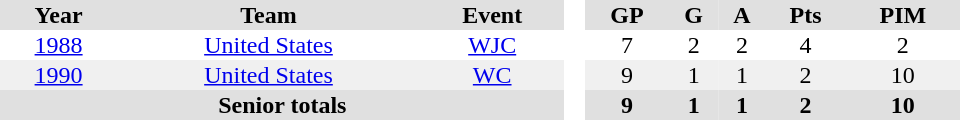<table border="0" cellpadding="1" cellspacing="0" style="text-align:center; width:40em">
<tr ALIGN="center" bgcolor="#e0e0e0">
<th>Year</th>
<th>Team</th>
<th>Event</th>
<th ALIGN="center" rowspan="99" bgcolor="#ffffff"> </th>
<th>GP</th>
<th>G</th>
<th>A</th>
<th>Pts</th>
<th>PIM</th>
</tr>
<tr>
<td><a href='#'>1988</a></td>
<td><a href='#'>United States</a></td>
<td><a href='#'>WJC</a></td>
<td>7</td>
<td>2</td>
<td>2</td>
<td>4</td>
<td>2</td>
</tr>
<tr bgcolor="#f0f0f0">
<td><a href='#'>1990</a></td>
<td><a href='#'>United States</a></td>
<td><a href='#'>WC</a></td>
<td>9</td>
<td>1</td>
<td>1</td>
<td>2</td>
<td>10</td>
</tr>
<tr bgcolor="#e0e0e0">
<th colspan="3">Senior totals</th>
<th>9</th>
<th>1</th>
<th>1</th>
<th>2</th>
<th>10</th>
</tr>
</table>
